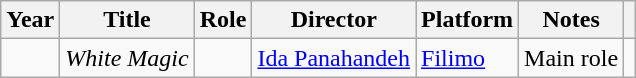<table class="wikitable plainrowheaders sortable"  style=font-size:100%>
<tr>
<th scope="col">Year</th>
<th scope="col">Title</th>
<th scope="col">Role</th>
<th scope="col">Director</th>
<th scope="col">Platform</th>
<th scope="col">Notes</th>
<th scope="col" class="unsortable"></th>
</tr>
<tr>
<td></td>
<td><em>White Magic</em></td>
<td></td>
<td><a href='#'>Ida Panahandeh</a></td>
<td><a href='#'>Filimo</a></td>
<td>Main role</td>
<td></td>
</tr>
</table>
